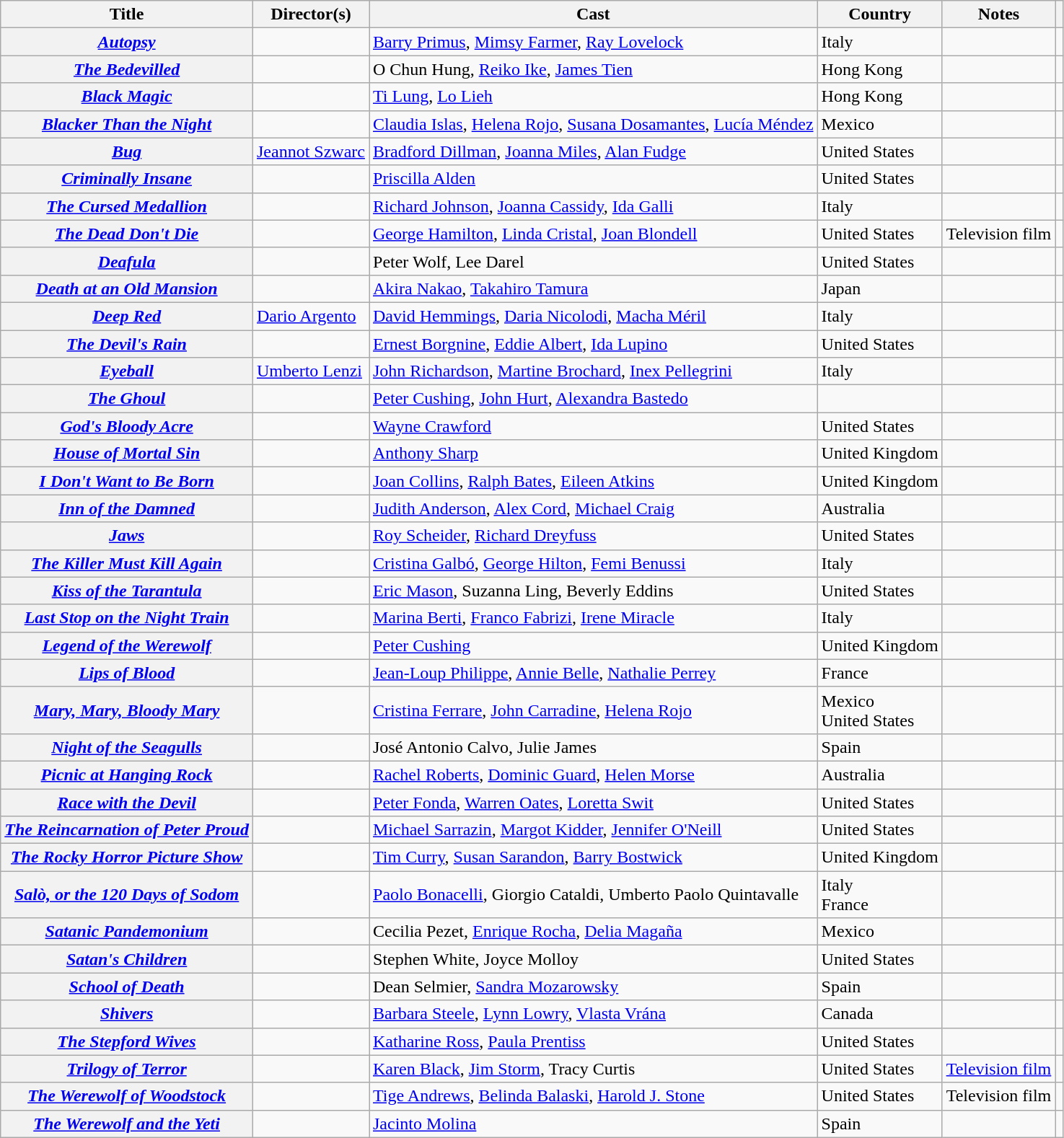<table class="wikitable sortable">
<tr>
<th scope="col">Title</th>
<th scope="col">Director(s)</th>
<th scope="col" class="unsortable">Cast</th>
<th scope="col">Country</th>
<th scope="col" class="unsortable">Notes</th>
<th scope="col" class="unsortable"></th>
</tr>
<tr>
<th><em><a href='#'>Autopsy</a></em></th>
<td></td>
<td><a href='#'>Barry Primus</a>, <a href='#'>Mimsy Farmer</a>, <a href='#'>Ray Lovelock</a></td>
<td>Italy</td>
<td></td>
<td style="text-align:center;"></td>
</tr>
<tr>
<th><em><a href='#'>The Bedevilled</a></em></th>
<td></td>
<td>O Chun Hung, <a href='#'>Reiko Ike</a>, <a href='#'>James Tien</a></td>
<td>Hong Kong</td>
<td></td>
<td style="text-align:center;"></td>
</tr>
<tr>
<th><em><a href='#'>Black Magic</a></em></th>
<td></td>
<td><a href='#'>Ti Lung</a>, <a href='#'>Lo Lieh</a></td>
<td>Hong Kong</td>
<td></td>
<td style="text-align:center;"></td>
</tr>
<tr>
<th><em><a href='#'>Blacker Than the Night</a></em></th>
<td></td>
<td><a href='#'>Claudia Islas</a>, <a href='#'>Helena Rojo</a>, <a href='#'>Susana Dosamantes</a>, <a href='#'>Lucía Méndez</a></td>
<td>Mexico</td>
<td></td>
<td style="text-align:center;"></td>
</tr>
<tr>
<th><em><a href='#'>Bug</a></em></th>
<td><a href='#'>Jeannot Szwarc</a></td>
<td><a href='#'>Bradford Dillman</a>, <a href='#'>Joanna Miles</a>, <a href='#'>Alan Fudge</a></td>
<td>United States</td>
<td></td>
<td style="text-align:center;"></td>
</tr>
<tr>
<th><em><a href='#'>Criminally Insane</a></em></th>
<td></td>
<td><a href='#'>Priscilla Alden</a></td>
<td>United States</td>
<td></td>
<td style="text-align:center;"></td>
</tr>
<tr>
<th><em><a href='#'>The Cursed Medallion</a></em></th>
<td></td>
<td><a href='#'>Richard Johnson</a>, <a href='#'>Joanna Cassidy</a>, <a href='#'>Ida Galli</a></td>
<td>Italy</td>
<td></td>
<td style="text-align:center;"></td>
</tr>
<tr>
<th><em><a href='#'>The Dead Don't Die</a></em></th>
<td></td>
<td><a href='#'>George Hamilton</a>, <a href='#'>Linda Cristal</a>, <a href='#'>Joan Blondell</a></td>
<td>United States</td>
<td>Television film</td>
<td style="text-align:center;"></td>
</tr>
<tr>
<th><em><a href='#'>Deafula</a></em></th>
<td></td>
<td>Peter Wolf, Lee Darel</td>
<td>United States</td>
<td></td>
<td style="text-align:center;"></td>
</tr>
<tr>
<th><em><a href='#'>Death at an Old Mansion</a></em></th>
<td></td>
<td><a href='#'>Akira Nakao</a>, <a href='#'>Takahiro Tamura</a></td>
<td>Japan</td>
<td></td>
<td style="text-align:center;"></td>
</tr>
<tr>
<th><em><a href='#'>Deep Red</a></em></th>
<td><a href='#'>Dario Argento</a></td>
<td><a href='#'>David Hemmings</a>, <a href='#'>Daria Nicolodi</a>, <a href='#'>Macha Méril</a></td>
<td>Italy</td>
<td></td>
<td></td>
</tr>
<tr>
<th><em><a href='#'>The Devil's Rain</a></em></th>
<td></td>
<td><a href='#'>Ernest Borgnine</a>, <a href='#'>Eddie Albert</a>, <a href='#'>Ida Lupino</a></td>
<td>United States</td>
<td></td>
<td style="text-align:center;"></td>
</tr>
<tr>
<th><em><a href='#'>Eyeball</a></em></th>
<td><a href='#'>Umberto Lenzi</a></td>
<td><a href='#'>John Richardson</a>, <a href='#'>Martine Brochard</a>, <a href='#'>Inex Pellegrini</a></td>
<td>Italy</td>
<td></td>
<td></td>
</tr>
<tr>
<th><em><a href='#'>The Ghoul</a></em></th>
<td></td>
<td><a href='#'>Peter Cushing</a>, <a href='#'>John Hurt</a>, <a href='#'>Alexandra Bastedo</a></td>
<td></td>
<td></td>
<td style="text-align:center;"></td>
</tr>
<tr>
<th><em><a href='#'>God's Bloody Acre</a></em></th>
<td></td>
<td><a href='#'>Wayne Crawford</a></td>
<td>United States</td>
<td></td>
<td style="text-align:center;"></td>
</tr>
<tr>
<th><em><a href='#'>House of Mortal Sin</a></em></th>
<td></td>
<td><a href='#'>Anthony Sharp</a></td>
<td>United Kingdom</td>
<td></td>
<td style="text-align:center;"></td>
</tr>
<tr>
<th><em><a href='#'>I Don't Want to Be Born</a></em></th>
<td></td>
<td><a href='#'>Joan Collins</a>, <a href='#'>Ralph Bates</a>, <a href='#'>Eileen Atkins</a></td>
<td>United Kingdom</td>
<td></td>
<td style="text-align:center;"></td>
</tr>
<tr>
<th><em><a href='#'>Inn of the Damned</a></em></th>
<td></td>
<td><a href='#'>Judith Anderson</a>, <a href='#'>Alex Cord</a>, <a href='#'>Michael Craig</a></td>
<td>Australia</td>
<td></td>
<td style="text-align:center;"></td>
</tr>
<tr>
<th><em><a href='#'>Jaws</a></em></th>
<td></td>
<td><a href='#'>Roy Scheider</a>, <a href='#'>Richard Dreyfuss</a></td>
<td>United States</td>
<td></td>
<td style="text-align:center;"></td>
</tr>
<tr>
<th><em><a href='#'>The Killer Must Kill Again</a></em></th>
<td></td>
<td><a href='#'>Cristina Galbó</a>, <a href='#'>George Hilton</a>, <a href='#'>Femi Benussi</a></td>
<td>Italy</td>
<td></td>
<td style="text-align:center;"></td>
</tr>
<tr>
<th><em><a href='#'>Kiss of the Tarantula</a></em></th>
<td></td>
<td><a href='#'>Eric Mason</a>, Suzanna Ling, Beverly Eddins</td>
<td>United States</td>
<td></td>
<td style="text-align:center;"></td>
</tr>
<tr>
<th><em><a href='#'>Last Stop on the Night Train</a></em></th>
<td></td>
<td><a href='#'>Marina Berti</a>, <a href='#'>Franco Fabrizi</a>, <a href='#'>Irene Miracle</a></td>
<td>Italy</td>
<td></td>
<td style="text-align:center;"></td>
</tr>
<tr>
<th><em><a href='#'>Legend of the Werewolf</a></em></th>
<td></td>
<td><a href='#'>Peter Cushing</a></td>
<td>United Kingdom</td>
<td></td>
<td style="text-align:center;"></td>
</tr>
<tr>
<th><em><a href='#'>Lips of Blood</a></em></th>
<td></td>
<td><a href='#'>Jean-Loup Philippe</a>, <a href='#'>Annie Belle</a>, <a href='#'>Nathalie Perrey</a></td>
<td>France</td>
<td></td>
<td style="text-align:center;"></td>
</tr>
<tr>
<th><em><a href='#'>Mary, Mary, Bloody Mary</a></em></th>
<td></td>
<td><a href='#'>Cristina Ferrare</a>, <a href='#'>John Carradine</a>, <a href='#'>Helena Rojo</a></td>
<td>Mexico<br>United States</td>
<td></td>
<td style="text-align:center;"></td>
</tr>
<tr>
<th><em><a href='#'>Night of the Seagulls</a></em></th>
<td></td>
<td>José Antonio Calvo, Julie James</td>
<td>Spain</td>
<td></td>
<td style="text-align:center;"></td>
</tr>
<tr>
<th><em><a href='#'>Picnic at Hanging Rock</a></em></th>
<td></td>
<td><a href='#'>Rachel Roberts</a>, <a href='#'>Dominic Guard</a>, <a href='#'>Helen Morse</a></td>
<td>Australia</td>
<td></td>
<td style="text-align:center;"></td>
</tr>
<tr>
<th><em><a href='#'>Race with the Devil</a></em></th>
<td></td>
<td><a href='#'>Peter Fonda</a>, <a href='#'>Warren Oates</a>, <a href='#'>Loretta Swit</a></td>
<td>United States</td>
<td></td>
<td style="text-align:center;"></td>
</tr>
<tr>
<th><em><a href='#'>The Reincarnation of Peter Proud</a></em></th>
<td></td>
<td><a href='#'>Michael Sarrazin</a>, <a href='#'>Margot Kidder</a>, <a href='#'>Jennifer O'Neill</a></td>
<td>United States</td>
<td></td>
<td style="text-align:center;"></td>
</tr>
<tr>
<th><em><a href='#'>The Rocky Horror Picture Show</a></em></th>
<td></td>
<td><a href='#'>Tim Curry</a>, <a href='#'>Susan Sarandon</a>, <a href='#'>Barry Bostwick</a></td>
<td>United Kingdom</td>
<td></td>
<td style="text-align:center;"></td>
</tr>
<tr>
<th><em><a href='#'>Salò, or the 120 Days of Sodom</a></em></th>
<td></td>
<td><a href='#'>Paolo Bonacelli</a>, Giorgio Cataldi, Umberto Paolo Quintavalle</td>
<td>Italy<br>France</td>
<td></td>
<td style="text-align:center;"></td>
</tr>
<tr>
<th><em><a href='#'>Satanic Pandemonium</a></em></th>
<td></td>
<td>Cecilia Pezet, <a href='#'>Enrique Rocha</a>, <a href='#'>Delia Magaña</a></td>
<td>Mexico</td>
<td></td>
<td style="text-align:center;"></td>
</tr>
<tr>
<th><em><a href='#'>Satan's Children</a></em></th>
<td></td>
<td>Stephen White, Joyce Molloy</td>
<td>United States</td>
<td></td>
<td style="text-align:center;"></td>
</tr>
<tr>
<th><em><a href='#'>School of Death</a></em></th>
<td></td>
<td>Dean Selmier, <a href='#'>Sandra Mozarowsky</a></td>
<td>Spain</td>
<td></td>
<td style="text-align:center;"></td>
</tr>
<tr>
<th><em><a href='#'>Shivers</a></em></th>
<td></td>
<td><a href='#'>Barbara Steele</a>, <a href='#'>Lynn Lowry</a>, <a href='#'>Vlasta Vrána</a></td>
<td>Canada</td>
<td></td>
<td style="text-align:center;"></td>
</tr>
<tr>
<th><em><a href='#'>The Stepford Wives</a></em></th>
<td></td>
<td><a href='#'>Katharine Ross</a>, <a href='#'>Paula Prentiss</a></td>
<td>United States</td>
<td></td>
<td style="text-align:center;"></td>
</tr>
<tr>
<th><em><a href='#'>Trilogy of Terror</a></em></th>
<td></td>
<td><a href='#'>Karen Black</a>, <a href='#'>Jim Storm</a>, Tracy Curtis</td>
<td>United States</td>
<td><a href='#'>Television film</a></td>
<td style="text-align:center;"></td>
</tr>
<tr>
<th><em><a href='#'>The Werewolf of Woodstock</a></em></th>
<td></td>
<td><a href='#'>Tige Andrews</a>, <a href='#'>Belinda Balaski</a>, <a href='#'>Harold J. Stone</a></td>
<td>United States</td>
<td>Television film</td>
<td style="text-align:center;"></td>
</tr>
<tr>
<th><em><a href='#'>The Werewolf and the Yeti</a></em></th>
<td></td>
<td><a href='#'>Jacinto Molina</a></td>
<td>Spain</td>
<td></td>
<td style="text-align:center;"></td>
</tr>
</table>
